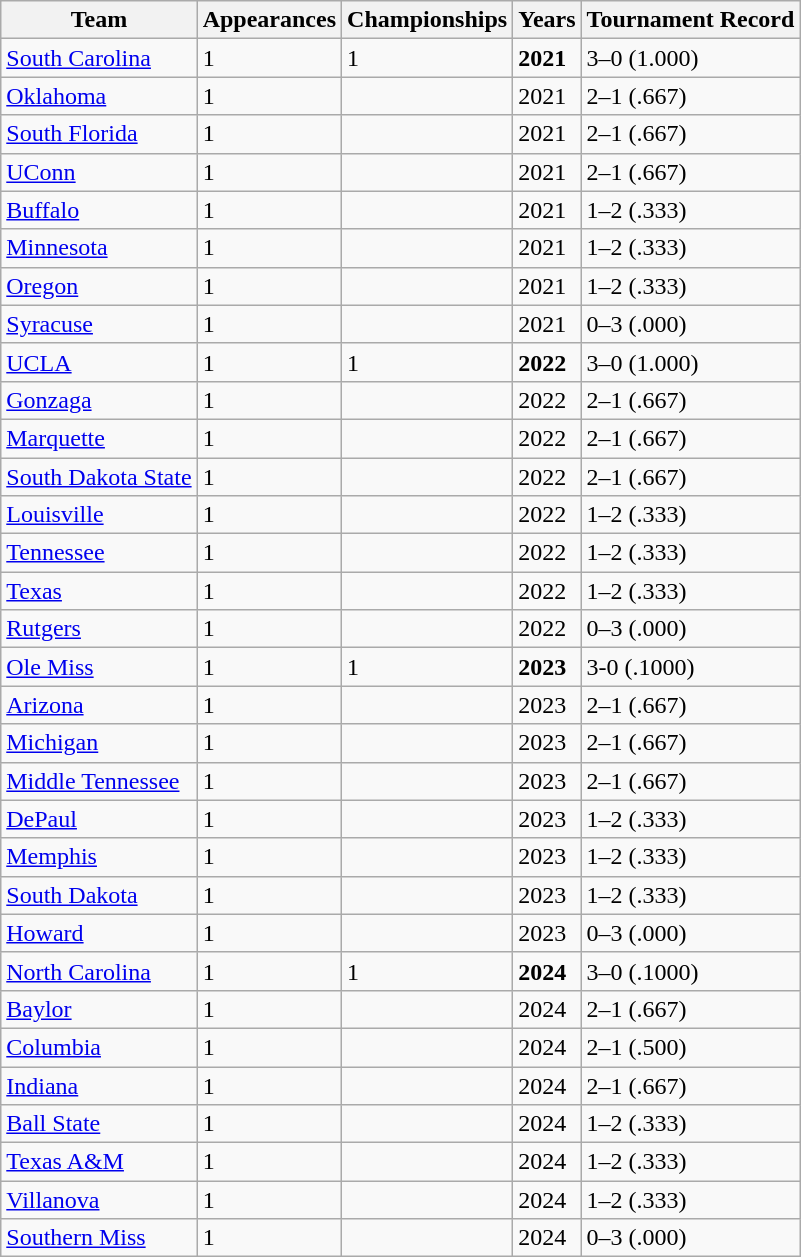<table class="wikitable sortable">
<tr>
<th>Team</th>
<th>Appearances</th>
<th>Championships</th>
<th>Years</th>
<th>Tournament Record</th>
</tr>
<tr>
<td><a href='#'>South Carolina</a></td>
<td>1</td>
<td>1</td>
<td><strong>2021</strong></td>
<td>3–0 (1.000)</td>
</tr>
<tr>
<td><a href='#'>Oklahoma</a></td>
<td>1</td>
<td></td>
<td>2021</td>
<td>2–1 (.667)</td>
</tr>
<tr>
<td><a href='#'>South Florida</a></td>
<td>1</td>
<td></td>
<td>2021</td>
<td>2–1 (.667)</td>
</tr>
<tr>
<td><a href='#'>UConn</a></td>
<td>1</td>
<td></td>
<td>2021</td>
<td>2–1 (.667)</td>
</tr>
<tr>
<td><a href='#'>Buffalo</a></td>
<td>1</td>
<td></td>
<td>2021</td>
<td>1–2 (.333)</td>
</tr>
<tr>
<td><a href='#'>Minnesota</a></td>
<td>1</td>
<td></td>
<td>2021</td>
<td>1–2 (.333)</td>
</tr>
<tr>
<td><a href='#'>Oregon</a></td>
<td>1</td>
<td></td>
<td>2021</td>
<td>1–2 (.333)</td>
</tr>
<tr>
<td><a href='#'>Syracuse</a></td>
<td>1</td>
<td></td>
<td>2021</td>
<td>0–3 (.000)</td>
</tr>
<tr>
<td><a href='#'>UCLA</a></td>
<td>1</td>
<td>1</td>
<td><strong>2022</strong></td>
<td>3–0 (1.000)</td>
</tr>
<tr>
<td><a href='#'>Gonzaga</a></td>
<td>1</td>
<td></td>
<td>2022</td>
<td>2–1 (.667)</td>
</tr>
<tr>
<td><a href='#'>Marquette</a></td>
<td>1</td>
<td></td>
<td>2022</td>
<td>2–1 (.667)</td>
</tr>
<tr>
<td><a href='#'>South Dakota State</a></td>
<td>1</td>
<td></td>
<td>2022</td>
<td>2–1 (.667)</td>
</tr>
<tr>
<td><a href='#'>Louisville</a></td>
<td>1</td>
<td></td>
<td>2022</td>
<td>1–2 (.333)</td>
</tr>
<tr>
<td><a href='#'>Tennessee</a></td>
<td>1</td>
<td></td>
<td>2022</td>
<td>1–2 (.333)</td>
</tr>
<tr>
<td><a href='#'>Texas</a></td>
<td>1</td>
<td></td>
<td>2022</td>
<td>1–2 (.333)</td>
</tr>
<tr>
<td><a href='#'>Rutgers</a></td>
<td>1</td>
<td></td>
<td>2022</td>
<td>0–3 (.000)</td>
</tr>
<tr>
<td><a href='#'>Ole Miss</a></td>
<td>1</td>
<td>1</td>
<td><strong>2023</strong></td>
<td>3-0 (.1000)</td>
</tr>
<tr>
<td><a href='#'>Arizona</a></td>
<td>1</td>
<td></td>
<td>2023</td>
<td>2–1 (.667)</td>
</tr>
<tr>
<td><a href='#'>Michigan</a></td>
<td>1</td>
<td></td>
<td>2023</td>
<td>2–1 (.667)</td>
</tr>
<tr>
<td><a href='#'>Middle Tennessee</a></td>
<td>1</td>
<td></td>
<td>2023</td>
<td>2–1 (.667)</td>
</tr>
<tr>
<td><a href='#'>DePaul</a></td>
<td>1</td>
<td></td>
<td>2023</td>
<td>1–2 (.333)</td>
</tr>
<tr>
<td><a href='#'>Memphis</a></td>
<td>1</td>
<td></td>
<td>2023</td>
<td>1–2 (.333)</td>
</tr>
<tr>
<td><a href='#'>South Dakota</a></td>
<td>1</td>
<td></td>
<td>2023</td>
<td>1–2 (.333)</td>
</tr>
<tr>
<td><a href='#'>Howard</a></td>
<td>1</td>
<td></td>
<td>2023</td>
<td>0–3 (.000)</td>
</tr>
<tr>
<td><a href='#'>North Carolina</a></td>
<td>1</td>
<td>1</td>
<td><strong>2024</strong></td>
<td>3–0 (.1000)</td>
</tr>
<tr>
<td><a href='#'>Baylor</a></td>
<td>1</td>
<td></td>
<td>2024</td>
<td>2–1 (.667)</td>
</tr>
<tr>
<td><a href='#'>Columbia</a></td>
<td>1</td>
<td></td>
<td>2024</td>
<td>2–1 (.500)</td>
</tr>
<tr>
<td><a href='#'>Indiana</a></td>
<td>1</td>
<td></td>
<td>2024</td>
<td>2–1 (.667)</td>
</tr>
<tr>
<td><a href='#'>Ball State</a></td>
<td>1</td>
<td></td>
<td>2024</td>
<td>1–2 (.333)</td>
</tr>
<tr>
<td><a href='#'>Texas A&M</a></td>
<td>1</td>
<td></td>
<td>2024</td>
<td>1–2 (.333)</td>
</tr>
<tr>
<td><a href='#'>Villanova</a></td>
<td>1</td>
<td></td>
<td>2024</td>
<td>1–2 (.333)</td>
</tr>
<tr>
<td><a href='#'>Southern Miss</a></td>
<td>1</td>
<td></td>
<td>2024</td>
<td>0–3 (.000)</td>
</tr>
</table>
